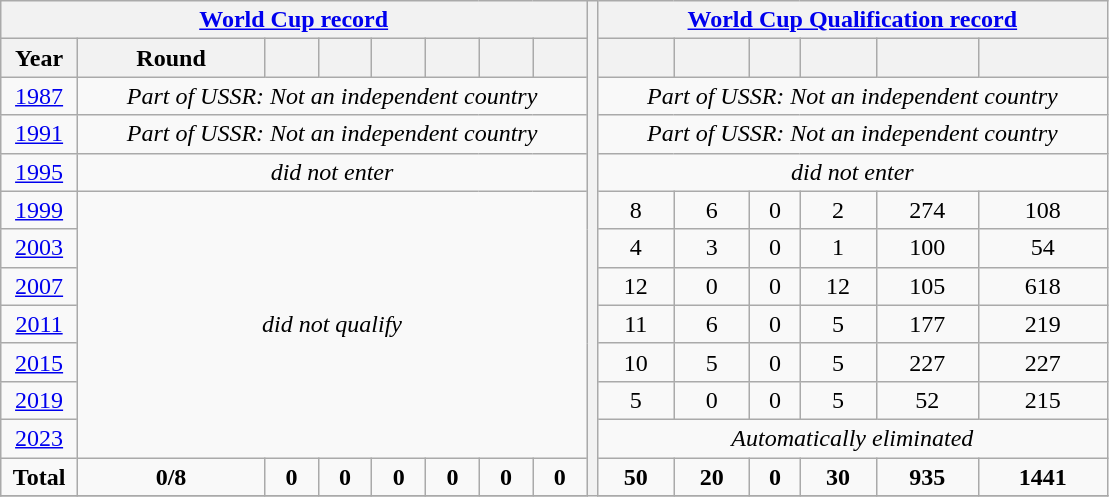<table class="wikitable" style="text-align: center;">
<tr>
<th colspan=8><a href='#'>World Cup record</a></th>
<th width=1% rowspan=25></th>
<th colspan=6><a href='#'>World Cup Qualification record</a></th>
</tr>
<tr>
<th>Year</th>
<th>Round</th>
<th></th>
<th></th>
<th></th>
<th></th>
<th></th>
<th></th>
<th></th>
<th></th>
<th></th>
<th></th>
<th></th>
<th></th>
</tr>
<tr>
<td> <a href='#'>1987</a></td>
<td colspan=7><em>Part of USSR: Not an independent country</em></td>
<td colspan=6><em>Part of USSR: Not an independent country</em></td>
</tr>
<tr>
<td> <a href='#'>1991</a></td>
<td colspan=7><em>Part of USSR: Not an independent country</em></td>
<td colspan=6><em>Part of USSR: Not an independent country</em></td>
</tr>
<tr>
<td> <a href='#'>1995</a></td>
<td colspan=7><em>did not enter</em></td>
<td colspan=6><em>did not enter</em></td>
</tr>
<tr>
<td> <a href='#'>1999</a></td>
<td rowspan=7 colspan=7><em>did not qualify</em></td>
<td>8</td>
<td>6</td>
<td>0</td>
<td>2</td>
<td>274</td>
<td>108</td>
</tr>
<tr>
<td> <a href='#'>2003</a></td>
<td>4</td>
<td>3</td>
<td>0</td>
<td>1</td>
<td>100</td>
<td>54</td>
</tr>
<tr>
<td> <a href='#'>2007</a></td>
<td>12</td>
<td>0</td>
<td>0</td>
<td>12</td>
<td>105</td>
<td>618</td>
</tr>
<tr>
<td> <a href='#'>2011</a></td>
<td>11</td>
<td>6</td>
<td>0</td>
<td>5</td>
<td>177</td>
<td>219</td>
</tr>
<tr>
<td> <a href='#'>2015</a></td>
<td>10</td>
<td>5</td>
<td>0</td>
<td>5</td>
<td>227</td>
<td>227</td>
</tr>
<tr>
<td> <a href='#'>2019</a></td>
<td>5</td>
<td>0</td>
<td>0</td>
<td>5</td>
<td>52</td>
<td>215</td>
</tr>
<tr>
<td> <a href='#'>2023</a></td>
<td colspan=6><em>Automatically eliminated</em></td>
</tr>
<tr>
<td><strong>Total</strong></td>
<td><strong>0/8</strong></td>
<td><strong>0</strong></td>
<td><strong>0</strong></td>
<td><strong>0</strong></td>
<td><strong>0</strong></td>
<td><strong>0</strong></td>
<td><strong>0</strong></td>
<td><strong>50</strong></td>
<td><strong>20</strong></td>
<td><strong>0</strong></td>
<td><strong>30</strong></td>
<td><strong>935</strong></td>
<td><strong>1441</strong></td>
</tr>
<tr>
</tr>
</table>
